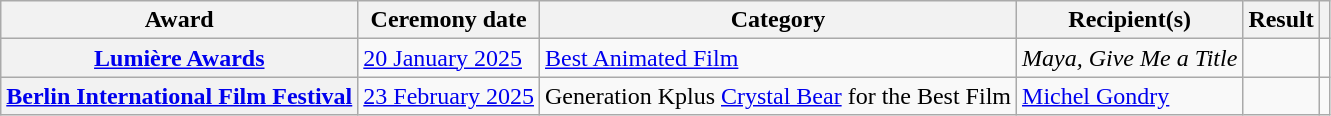<table class="wikitable sortable plainrowheaders">
<tr>
<th scope="col">Award</th>
<th scope="col">Ceremony date</th>
<th scope="col">Category</th>
<th scope="col">Recipient(s)</th>
<th scope="col">Result</th>
<th scope="col" class="unsortable"></th>
</tr>
<tr>
<th scope="row"><a href='#'>Lumière Awards</a></th>
<td><a href='#'>20 January 2025</a></td>
<td><a href='#'>Best Animated Film</a></td>
<td><em>Maya, Give Me a Title</em></td>
<td></td>
<td style="text-align:center;"></td>
</tr>
<tr>
<th scope="row"><a href='#'>Berlin International Film Festival</a></th>
<td><a href='#'>23 February 2025</a></td>
<td>Generation Kplus <a href='#'>Crystal Bear</a> for the Best Film</td>
<td><a href='#'>Michel Gondry</a></td>
<td></td>
<td align="center" rowspan="1"></td>
</tr>
</table>
